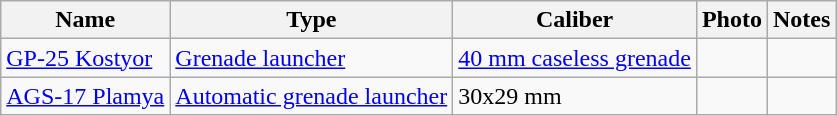<table class="wikitable">
<tr>
<th>Name</th>
<th>Type</th>
<th>Caliber</th>
<th>Photo</th>
<th>Notes</th>
</tr>
<tr>
<td><a href='#'>GP-25 Kostyor</a></td>
<td><a href='#'>Grenade launcher</a></td>
<td><a href='#'>40 mm caseless grenade</a></td>
<td></td>
<td></td>
</tr>
<tr>
<td><a href='#'>AGS-17 Plamya</a></td>
<td><a href='#'>Automatic grenade launcher</a></td>
<td>30x29 mm</td>
<td></td>
<td></td>
</tr>
</table>
